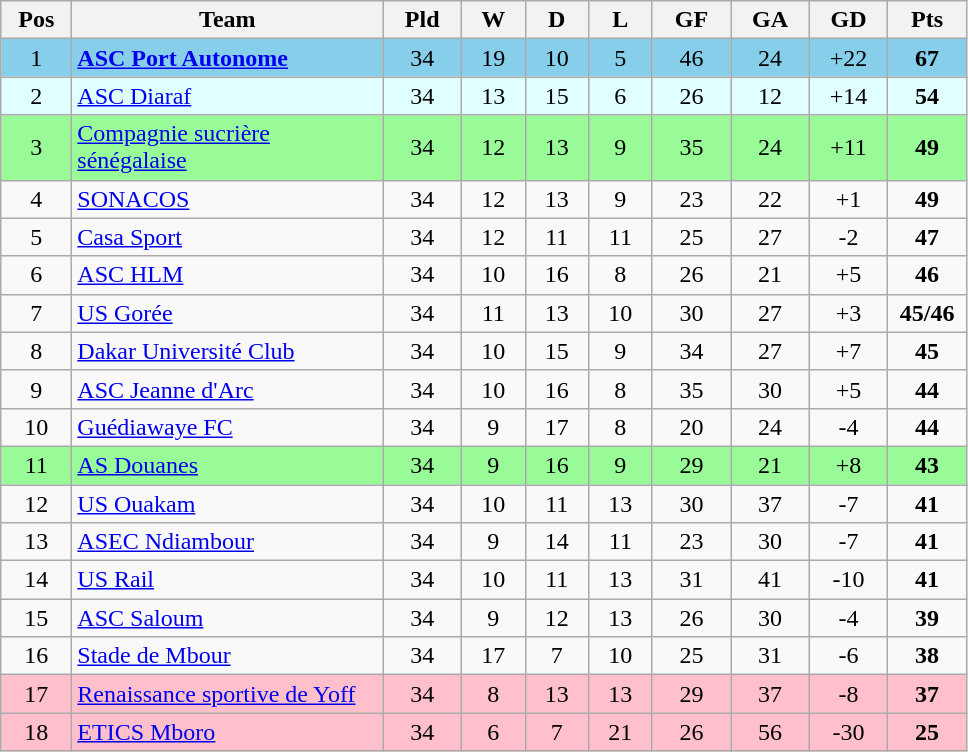<table class="wikitable" style="text-align: center;">
<tr>
<th style="width: 40px;">Pos</th>
<th style="width: 200px;">Team</th>
<th style="width: 45px;">Pld</th>
<th style="width: 35px;">W</th>
<th style="width: 35px;">D</th>
<th style="width: 35px;">L</th>
<th style="width: 45px;">GF</th>
<th style="width: 45px;">GA</th>
<th style="width: 45px;">GD</th>
<th style="width: 45px;">Pts</th>
</tr>
<tr style="background:#87ceeb;">
<td>1</td>
<td style="text-align: left;"><strong><a href='#'>ASC Port Autonome</a></strong></td>
<td>34</td>
<td>19</td>
<td>10</td>
<td>5</td>
<td>46</td>
<td>24</td>
<td>+22</td>
<td><strong>67</strong></td>
</tr>
<tr style="background:#e0ffff;">
<td>2</td>
<td style="text-align: left;"><a href='#'>ASC Diaraf</a></td>
<td>34</td>
<td>13</td>
<td>15</td>
<td>6</td>
<td>26</td>
<td>12</td>
<td>+14</td>
<td><strong>54</strong></td>
</tr>
<tr style="background:#98fb98;">
<td>3</td>
<td style="text-align: left;"><a href='#'>Compagnie sucrière sénégalaise</a></td>
<td>34</td>
<td>12</td>
<td>13</td>
<td>9</td>
<td>35</td>
<td>24</td>
<td>+11</td>
<td><strong>49</strong></td>
</tr>
<tr>
<td>4</td>
<td style="text-align: left;"><a href='#'>SONACOS</a></td>
<td>34</td>
<td>12</td>
<td>13</td>
<td>9</td>
<td>23</td>
<td>22</td>
<td>+1</td>
<td><strong>49</strong></td>
</tr>
<tr>
<td>5</td>
<td style="text-align: left;"><a href='#'>Casa Sport</a></td>
<td>34</td>
<td>12</td>
<td>11</td>
<td>11</td>
<td>25</td>
<td>27</td>
<td>-2</td>
<td><strong>47</strong></td>
</tr>
<tr>
<td>6</td>
<td style="text-align: left;"><a href='#'>ASC HLM</a></td>
<td>34</td>
<td>10</td>
<td>16</td>
<td>8</td>
<td>26</td>
<td>21</td>
<td>+5</td>
<td><strong>46</strong></td>
</tr>
<tr>
<td>7</td>
<td style="text-align: left;"><a href='#'>US Gorée</a></td>
<td>34</td>
<td>11</td>
<td>13</td>
<td>10</td>
<td>30</td>
<td>27</td>
<td>+3</td>
<td><strong>45/46</strong></td>
</tr>
<tr>
<td>8</td>
<td style="text-align: left;"><a href='#'>Dakar Université Club</a></td>
<td>34</td>
<td>10</td>
<td>15</td>
<td>9</td>
<td>34</td>
<td>27</td>
<td>+7</td>
<td><strong>45</strong></td>
</tr>
<tr>
<td>9</td>
<td style="text-align: left;"><a href='#'>ASC Jeanne d'Arc</a></td>
<td>34</td>
<td>10</td>
<td>16</td>
<td>8</td>
<td>35</td>
<td>30</td>
<td>+5</td>
<td><strong>44</strong></td>
</tr>
<tr>
<td>10</td>
<td style="text-align: left;"><a href='#'>Guédiawaye FC</a></td>
<td>34</td>
<td>9</td>
<td>17</td>
<td>8</td>
<td>20</td>
<td>24</td>
<td>-4</td>
<td><strong>44</strong></td>
</tr>
<tr style="background:#98fb98;">
<td>11</td>
<td style="text-align: left;"><a href='#'>AS Douanes</a></td>
<td>34</td>
<td>9</td>
<td>16</td>
<td>9</td>
<td>29</td>
<td>21</td>
<td>+8</td>
<td><strong>43</strong></td>
</tr>
<tr>
<td>12</td>
<td style="text-align: left;"><a href='#'>US Ouakam</a></td>
<td>34</td>
<td>10</td>
<td>11</td>
<td>13</td>
<td>30</td>
<td>37</td>
<td>-7</td>
<td><strong>41</strong></td>
</tr>
<tr>
<td>13</td>
<td style="text-align: left;"><a href='#'>ASEC Ndiambour</a></td>
<td>34</td>
<td>9</td>
<td>14</td>
<td>11</td>
<td>23</td>
<td>30</td>
<td>-7</td>
<td><strong>41</strong></td>
</tr>
<tr>
<td>14</td>
<td style="text-align: left;"><a href='#'>US Rail</a></td>
<td>34</td>
<td>10</td>
<td>11</td>
<td>13</td>
<td>31</td>
<td>41</td>
<td>-10</td>
<td><strong>41</strong></td>
</tr>
<tr>
<td>15</td>
<td style="text-align: left;"><a href='#'>ASC Saloum</a></td>
<td>34</td>
<td>9</td>
<td>12</td>
<td>13</td>
<td>26</td>
<td>30</td>
<td>-4</td>
<td><strong>39</strong></td>
</tr>
<tr>
<td>16</td>
<td style="text-align: left;"><a href='#'>Stade de Mbour</a></td>
<td>34</td>
<td>17</td>
<td>7</td>
<td>10</td>
<td>25</td>
<td>31</td>
<td>-6</td>
<td><strong>38</strong></td>
</tr>
<tr style="background:#ffc0cb;">
<td>17</td>
<td style="text-align: left;"><a href='#'>Renaissance sportive de Yoff</a></td>
<td>34</td>
<td>8</td>
<td>13</td>
<td>13</td>
<td>29</td>
<td>37</td>
<td>-8</td>
<td><strong>37</strong></td>
</tr>
<tr style="background:#ffc0cb;">
<td>18</td>
<td style="text-align: left;"><a href='#'>ETICS Mboro</a></td>
<td>34</td>
<td>6</td>
<td>7</td>
<td>21</td>
<td>26</td>
<td>56</td>
<td>-30</td>
<td><strong>25</strong></td>
</tr>
</table>
